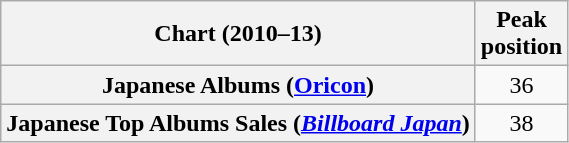<table class="wikitable sortable plainrowheaders" style="text-align:center">
<tr>
<th scope="col">Chart (2010–13)</th>
<th scope="col">Peak<br>position</th>
</tr>
<tr>
<th scope="row">Japanese Albums (<a href='#'>Oricon</a>)</th>
<td>36</td>
</tr>
<tr>
<th scope="row">Japanese Top Albums Sales (<em><a href='#'>Billboard Japan</a></em>)</th>
<td>38</td>
</tr>
</table>
